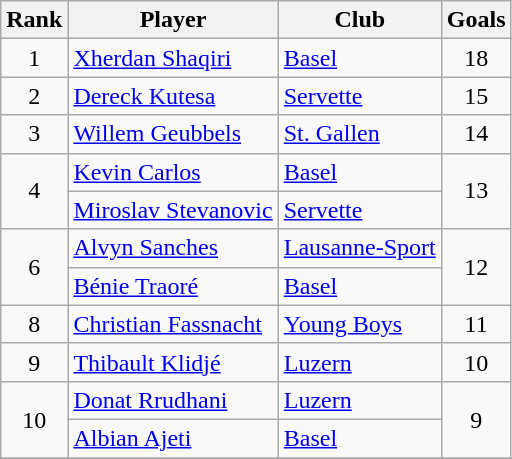<table class="wikitable sortable" style="text-align:center">
<tr>
<th>Rank</th>
<th>Player</th>
<th>Club</th>
<th>Goals</th>
</tr>
<tr>
<td>1</td>
<td align=left> <a href='#'>Xherdan Shaqiri</a></td>
<td align=left><a href='#'>Basel</a></td>
<td>18</td>
</tr>
<tr>
<td>2</td>
<td align=left> <a href='#'>Dereck Kutesa</a></td>
<td align=left><a href='#'>Servette</a></td>
<td>15</td>
</tr>
<tr>
<td>3</td>
<td align=left> <a href='#'>Willem Geubbels</a></td>
<td align=left><a href='#'>St. Gallen</a></td>
<td>14</td>
</tr>
<tr>
<td rowspan=2>4</td>
<td align=left> <a href='#'>Kevin Carlos</a></td>
<td align=left><a href='#'>Basel</a></td>
<td rowspan=2>13</td>
</tr>
<tr>
<td align=left> <a href='#'>Miroslav Stevanovic</a></td>
<td align=left><a href='#'>Servette</a></td>
</tr>
<tr>
<td rowspan=2>6</td>
<td align=left> <a href='#'>Alvyn Sanches</a></td>
<td align=left><a href='#'>Lausanne-Sport</a></td>
<td rowspan=2>12</td>
</tr>
<tr>
<td align=left> <a href='#'>Bénie Traoré</a></td>
<td align=left><a href='#'>Basel</a></td>
</tr>
<tr>
<td>8</td>
<td align=left> <a href='#'>Christian Fassnacht</a></td>
<td align=left><a href='#'>Young Boys</a></td>
<td>11</td>
</tr>
<tr>
<td>9</td>
<td align=left> <a href='#'>Thibault Klidjé</a></td>
<td align=left><a href='#'>Luzern</a></td>
<td>10</td>
</tr>
<tr>
<td rowspan=2>10</td>
<td align=left> <a href='#'>Donat Rrudhani</a></td>
<td align=left><a href='#'>Luzern</a></td>
<td rowspan=2>9</td>
</tr>
<tr>
<td align=left> <a href='#'>Albian Ajeti</a></td>
<td align=left><a href='#'>Basel</a></td>
</tr>
<tr>
</tr>
</table>
